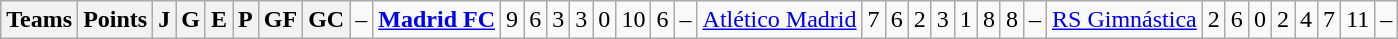<table class="wikitable">
<tr>
<th>Teams</th>
<th>Points</th>
<th>J</th>
<th>G</th>
<th>E</th>
<th>P</th>
<th>GF</th>
<th>GC</th>
<td>–</td>
<td><strong><a href='#'>Madrid FC</a></strong></td>
<td>9</td>
<td>6</td>
<td>3</td>
<td>3</td>
<td>0</td>
<td>10</td>
<td>6</td>
<td>–</td>
<td><a href='#'>Atlético Madrid</a></td>
<td>7</td>
<td>6</td>
<td>2</td>
<td>3</td>
<td>1</td>
<td>8</td>
<td>8</td>
<td>–</td>
<td><a href='#'>RS Gimnástica</a></td>
<td>2</td>
<td>6</td>
<td>0</td>
<td>2</td>
<td>4</td>
<td>7</td>
<td>11</td>
<td>–</td>
</tr>
</table>
